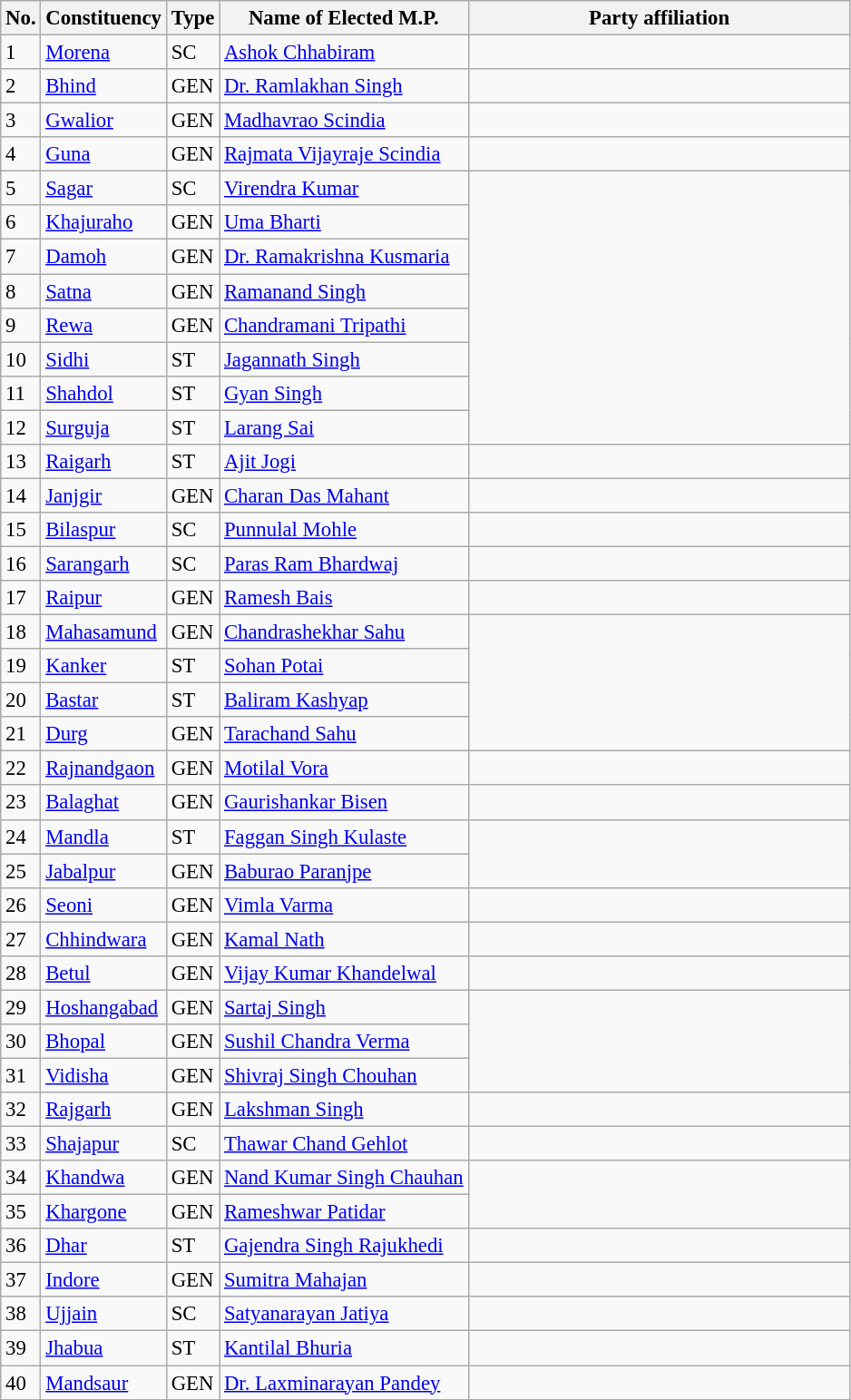<table class="wikitable" style="font-size:95%;">
<tr>
<th>No.</th>
<th>Constituency</th>
<th>Type</th>
<th>Name of Elected M.P.</th>
<th colspan="2" style="width:18em">Party affiliation</th>
</tr>
<tr>
<td>1</td>
<td><a href='#'>Morena</a></td>
<td>SC</td>
<td><a href='#'>Ashok Chhabiram</a></td>
<td></td>
</tr>
<tr>
<td>2</td>
<td><a href='#'>Bhind</a></td>
<td>GEN</td>
<td><a href='#'>Dr. Ramlakhan Singh</a></td>
</tr>
<tr>
<td>3</td>
<td><a href='#'>Gwalior</a></td>
<td>GEN</td>
<td><a href='#'>Madhavrao Scindia</a></td>
<td></td>
</tr>
<tr>
<td>4</td>
<td><a href='#'>Guna</a></td>
<td>GEN</td>
<td><a href='#'>Rajmata Vijayraje Scindia</a></td>
<td></td>
</tr>
<tr>
<td>5</td>
<td><a href='#'>Sagar</a></td>
<td>SC</td>
<td><a href='#'>Virendra Kumar</a></td>
</tr>
<tr>
<td>6</td>
<td><a href='#'>Khajuraho</a></td>
<td>GEN</td>
<td><a href='#'>Uma Bharti</a></td>
</tr>
<tr>
<td>7</td>
<td><a href='#'>Damoh</a></td>
<td>GEN</td>
<td><a href='#'>Dr. Ramakrishna Kusmaria</a></td>
</tr>
<tr>
<td>8</td>
<td><a href='#'>Satna</a></td>
<td>GEN</td>
<td><a href='#'>Ramanand Singh</a></td>
</tr>
<tr>
<td>9</td>
<td><a href='#'>Rewa</a></td>
<td>GEN</td>
<td><a href='#'>Chandramani Tripathi</a></td>
</tr>
<tr>
<td>10</td>
<td><a href='#'>Sidhi</a></td>
<td>ST</td>
<td><a href='#'>Jagannath Singh</a></td>
</tr>
<tr>
<td>11</td>
<td><a href='#'>Shahdol</a></td>
<td>ST</td>
<td><a href='#'>Gyan Singh</a></td>
</tr>
<tr>
<td>12</td>
<td><a href='#'>Surguja</a></td>
<td>ST</td>
<td><a href='#'>Larang Sai</a></td>
</tr>
<tr>
<td>13</td>
<td><a href='#'>Raigarh</a></td>
<td>ST</td>
<td><a href='#'>Ajit Jogi</a></td>
<td></td>
</tr>
<tr>
<td>14</td>
<td><a href='#'>Janjgir</a></td>
<td>GEN</td>
<td><a href='#'>Charan Das Mahant</a></td>
</tr>
<tr>
<td>15</td>
<td><a href='#'>Bilaspur</a></td>
<td>SC</td>
<td><a href='#'>Punnulal Mohle</a></td>
<td></td>
</tr>
<tr>
<td>16</td>
<td><a href='#'>Sarangarh</a></td>
<td>SC</td>
<td><a href='#'>Paras Ram Bhardwaj</a></td>
<td></td>
</tr>
<tr>
<td>17</td>
<td><a href='#'>Raipur</a></td>
<td>GEN</td>
<td><a href='#'>Ramesh Bais</a></td>
<td></td>
</tr>
<tr>
<td>18</td>
<td><a href='#'>Mahasamund</a></td>
<td>GEN</td>
<td><a href='#'>Chandrashekhar Sahu</a></td>
</tr>
<tr>
<td>19</td>
<td><a href='#'>Kanker</a></td>
<td>ST</td>
<td><a href='#'>Sohan Potai</a></td>
</tr>
<tr>
<td>20</td>
<td><a href='#'>Bastar</a></td>
<td>ST</td>
<td><a href='#'>Baliram Kashyap</a></td>
</tr>
<tr>
<td>21</td>
<td><a href='#'>Durg</a></td>
<td>GEN</td>
<td><a href='#'>Tarachand Sahu</a></td>
</tr>
<tr>
<td>22</td>
<td><a href='#'>Rajnandgaon</a></td>
<td>GEN</td>
<td><a href='#'>Motilal Vora</a></td>
<td></td>
</tr>
<tr>
<td>23</td>
<td><a href='#'>Balaghat</a></td>
<td>GEN</td>
<td><a href='#'>Gaurishankar Bisen</a></td>
<td></td>
</tr>
<tr>
<td>24</td>
<td><a href='#'>Mandla</a></td>
<td>ST</td>
<td><a href='#'>Faggan Singh Kulaste</a></td>
</tr>
<tr>
<td>25</td>
<td><a href='#'>Jabalpur</a></td>
<td>GEN</td>
<td><a href='#'>Baburao Paranjpe</a></td>
</tr>
<tr>
<td>26</td>
<td><a href='#'>Seoni</a></td>
<td>GEN</td>
<td><a href='#'>Vimla Varma</a></td>
<td></td>
</tr>
<tr>
<td>27</td>
<td><a href='#'>Chhindwara</a></td>
<td>GEN</td>
<td><a href='#'>Kamal Nath</a></td>
</tr>
<tr>
<td>28</td>
<td><a href='#'>Betul</a></td>
<td>GEN</td>
<td><a href='#'>Vijay Kumar Khandelwal</a></td>
<td></td>
</tr>
<tr>
<td>29</td>
<td><a href='#'>Hoshangabad</a></td>
<td>GEN</td>
<td><a href='#'>Sartaj Singh</a></td>
</tr>
<tr>
<td>30</td>
<td><a href='#'>Bhopal</a></td>
<td>GEN</td>
<td><a href='#'>Sushil Chandra Verma</a></td>
</tr>
<tr>
<td>31</td>
<td><a href='#'>Vidisha</a></td>
<td>GEN</td>
<td><a href='#'>Shivraj Singh Chouhan</a></td>
</tr>
<tr>
<td>32</td>
<td><a href='#'>Rajgarh</a></td>
<td>GEN</td>
<td><a href='#'>Lakshman Singh</a></td>
<td></td>
</tr>
<tr>
<td>33</td>
<td><a href='#'>Shajapur</a></td>
<td>SC</td>
<td><a href='#'>Thawar Chand Gehlot</a></td>
<td></td>
</tr>
<tr>
<td>34</td>
<td><a href='#'>Khandwa</a></td>
<td>GEN</td>
<td><a href='#'>Nand Kumar Singh Chauhan</a></td>
</tr>
<tr>
<td>35</td>
<td><a href='#'>Khargone</a></td>
<td>GEN</td>
<td><a href='#'>Rameshwar Patidar</a></td>
</tr>
<tr>
<td>36</td>
<td><a href='#'>Dhar</a></td>
<td>ST</td>
<td><a href='#'>Gajendra Singh Rajukhedi</a></td>
<td></td>
</tr>
<tr>
<td>37</td>
<td><a href='#'>Indore</a></td>
<td>GEN</td>
<td><a href='#'>Sumitra Mahajan</a></td>
<td></td>
</tr>
<tr>
<td>38</td>
<td><a href='#'>Ujjain</a></td>
<td>SC</td>
<td><a href='#'>Satyanarayan Jatiya</a></td>
</tr>
<tr>
<td>39</td>
<td><a href='#'>Jhabua</a></td>
<td>ST</td>
<td><a href='#'>Kantilal Bhuria</a></td>
<td></td>
</tr>
<tr>
<td>40</td>
<td><a href='#'>Mandsaur</a></td>
<td>GEN</td>
<td><a href='#'>Dr. Laxminarayan Pandey</a></td>
<td></td>
</tr>
<tr>
</tr>
</table>
